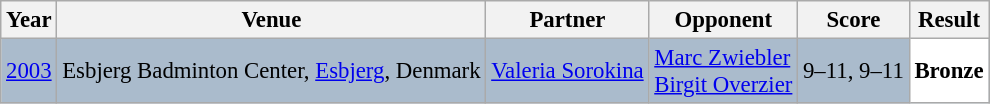<table class="sortable wikitable" style="font-size: 95%;">
<tr>
<th>Year</th>
<th>Venue</th>
<th>Partner</th>
<th>Opponent</th>
<th>Score</th>
<th>Result</th>
</tr>
<tr style="background:#AABBCC">
<td align="center"><a href='#'>2003</a></td>
<td align="left">Esbjerg Badminton Center, <a href='#'>Esbjerg</a>, Denmark</td>
<td align="left"> <a href='#'>Valeria Sorokina</a></td>
<td align="left"> <a href='#'>Marc Zwiebler</a><br> <a href='#'>Birgit Overzier</a></td>
<td align="left">9–11, 9–11</td>
<td style="text-align:left; background:white"> <strong>Bronze</strong></td>
</tr>
</table>
